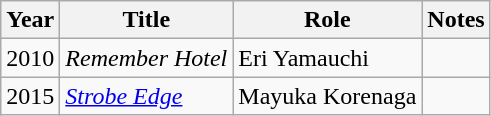<table class="wikitable">
<tr>
<th>Year</th>
<th>Title</th>
<th>Role</th>
<th>Notes</th>
</tr>
<tr>
<td>2010</td>
<td><em>Remember Hotel</em></td>
<td>Eri Yamauchi</td>
<td></td>
</tr>
<tr>
<td>2015</td>
<td><em><a href='#'>Strobe Edge</a></em></td>
<td>Mayuka Korenaga</td>
<td></td>
</tr>
</table>
